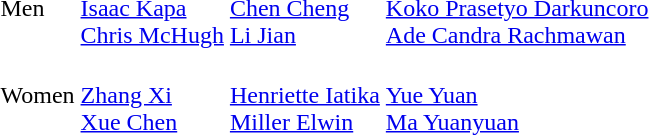<table>
<tr>
<td>Men</td>
<td><br><a href='#'>Isaac Kapa</a><br><a href='#'>Chris McHugh</a></td>
<td><br><a href='#'>Chen Cheng</a><br><a href='#'>Li Jian</a></td>
<td><br><a href='#'>Koko Prasetyo Darkuncoro</a><br><a href='#'>Ade Candra Rachmawan</a></td>
</tr>
<tr>
<td>Women</td>
<td><br><a href='#'>Zhang Xi</a><br><a href='#'>Xue Chen</a></td>
<td><br><a href='#'>Henriette Iatika</a><br><a href='#'>Miller Elwin</a></td>
<td><br><a href='#'>Yue Yuan</a><br><a href='#'>Ma Yuanyuan</a></td>
</tr>
</table>
